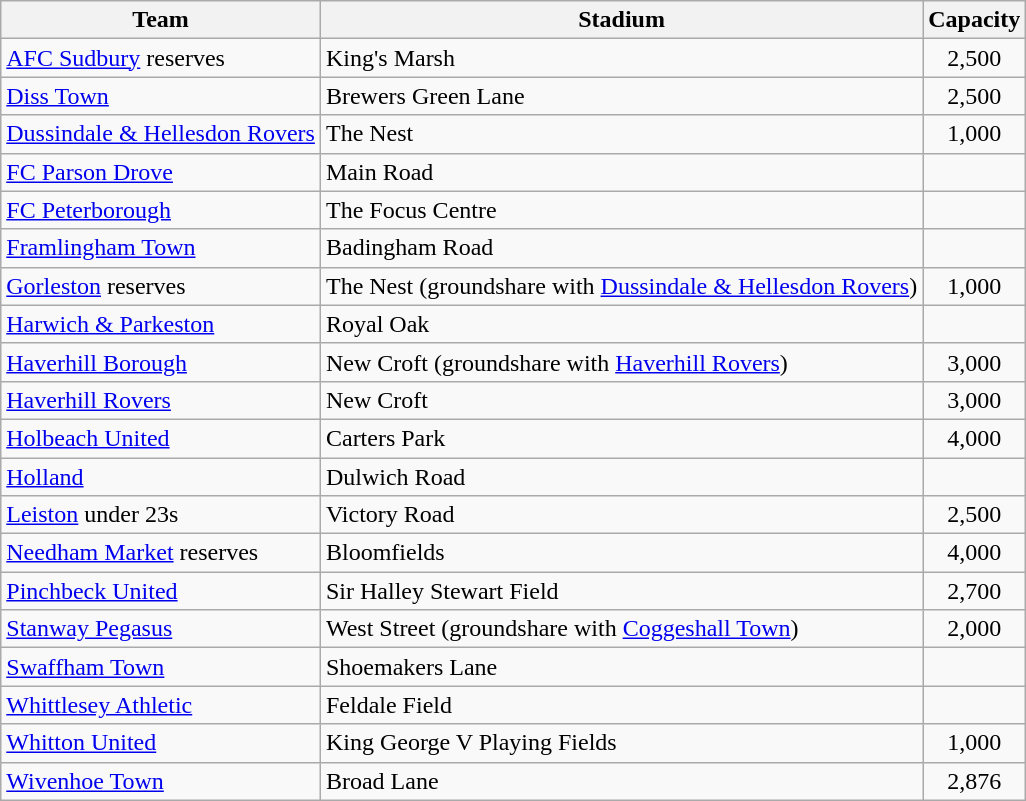<table class="wikitable sortable">
<tr>
<th>Team</th>
<th>Stadium</th>
<th>Capacity</th>
</tr>
<tr>
<td><a href='#'>AFC Sudbury</a> reserves</td>
<td>King's Marsh</td>
<td align="center">2,500</td>
</tr>
<tr>
<td><a href='#'>Diss Town</a></td>
<td>Brewers Green Lane</td>
<td align="center">2,500</td>
</tr>
<tr>
<td><a href='#'>Dussindale & Hellesdon Rovers</a></td>
<td>The Nest</td>
<td align="center">1,000</td>
</tr>
<tr>
<td><a href='#'>FC Parson Drove</a></td>
<td>Main Road</td>
<td align="center"></td>
</tr>
<tr>
<td><a href='#'>FC Peterborough</a></td>
<td>The Focus Centre</td>
<td align="center"></td>
</tr>
<tr>
<td><a href='#'>Framlingham Town</a></td>
<td>Badingham Road</td>
<td align="center"></td>
</tr>
<tr>
<td><a href='#'>Gorleston</a> reserves</td>
<td>The Nest (groundshare with <a href='#'>Dussindale & Hellesdon Rovers</a>)</td>
<td align="center">1,000</td>
</tr>
<tr>
<td><a href='#'>Harwich & Parkeston</a></td>
<td>Royal Oak</td>
<td align="center"></td>
</tr>
<tr>
<td><a href='#'>Haverhill Borough</a></td>
<td>New Croft (groundshare with <a href='#'>Haverhill Rovers</a>)</td>
<td align="center">3,000</td>
</tr>
<tr>
<td><a href='#'>Haverhill Rovers</a></td>
<td>New Croft</td>
<td align="center">3,000</td>
</tr>
<tr>
<td><a href='#'>Holbeach United</a></td>
<td>Carters Park</td>
<td align="center">4,000</td>
</tr>
<tr>
<td><a href='#'>Holland</a></td>
<td>Dulwich Road</td>
<td align="center"></td>
</tr>
<tr>
<td><a href='#'>Leiston</a> under 23s</td>
<td>Victory Road</td>
<td align="center">2,500</td>
</tr>
<tr>
<td><a href='#'>Needham Market</a> reserves</td>
<td>Bloomfields</td>
<td align="center">4,000</td>
</tr>
<tr>
<td><a href='#'>Pinchbeck United</a></td>
<td>Sir Halley Stewart Field</td>
<td align="center">2,700</td>
</tr>
<tr>
<td><a href='#'>Stanway Pegasus</a></td>
<td>West Street (groundshare with <a href='#'>Coggeshall Town</a>)</td>
<td align="center">2,000</td>
</tr>
<tr>
<td><a href='#'>Swaffham Town</a></td>
<td>Shoemakers Lane</td>
<td align="center"></td>
</tr>
<tr>
<td><a href='#'>Whittlesey Athletic</a></td>
<td>Feldale Field</td>
<td align="center"></td>
</tr>
<tr>
<td><a href='#'>Whitton United</a></td>
<td>King George V Playing Fields</td>
<td align="center">1,000</td>
</tr>
<tr>
<td><a href='#'>Wivenhoe Town</a></td>
<td>Broad Lane</td>
<td align="center">2,876</td>
</tr>
</table>
